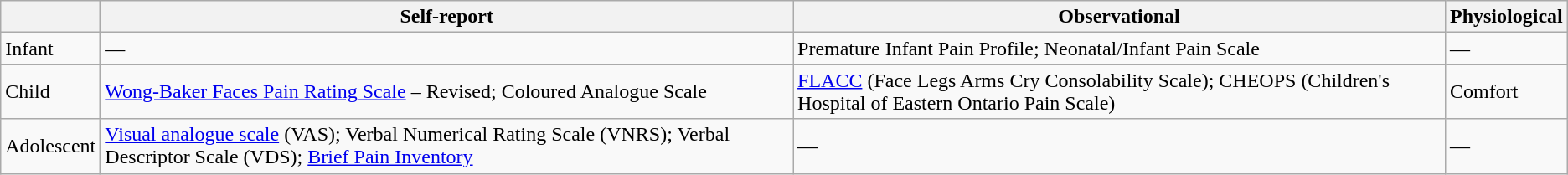<table class="wikitable" border="1">
<tr>
<th></th>
<th>Self-report</th>
<th>Observational</th>
<th>Physiological</th>
</tr>
<tr>
<td>Infant</td>
<td>—</td>
<td>Premature Infant Pain Profile; Neonatal/Infant Pain Scale</td>
<td>—</td>
</tr>
<tr>
<td>Child</td>
<td><a href='#'>Wong-Baker Faces Pain Rating Scale</a>  – Revised; Coloured Analogue Scale</td>
<td><a href='#'>FLACC</a> (Face Legs Arms Cry Consolability Scale); CHEOPS (Children's Hospital of Eastern Ontario Pain Scale)</td>
<td>Comfort</td>
</tr>
<tr>
<td>Adolescent</td>
<td><a href='#'>Visual analogue scale</a> (VAS); Verbal Numerical Rating Scale (VNRS); Verbal Descriptor Scale (VDS); <a href='#'>Brief Pain Inventory</a></td>
<td>—</td>
<td>—</td>
</tr>
</table>
